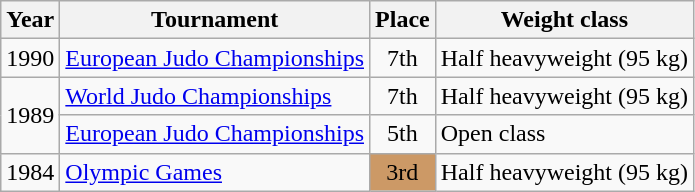<table class=wikitable>
<tr>
<th>Year</th>
<th>Tournament</th>
<th>Place</th>
<th>Weight class</th>
</tr>
<tr>
<td>1990</td>
<td><a href='#'>European Judo Championships</a></td>
<td align="center">7th</td>
<td>Half heavyweight (95 kg)</td>
</tr>
<tr>
<td rowspan=2>1989</td>
<td><a href='#'>World Judo Championships</a></td>
<td align="center">7th</td>
<td>Half heavyweight (95 kg)</td>
</tr>
<tr>
<td><a href='#'>European Judo Championships</a></td>
<td align="center">5th</td>
<td>Open class</td>
</tr>
<tr>
<td>1984</td>
<td><a href='#'>Olympic Games</a></td>
<td bgcolor="cc9966" align="center">3rd</td>
<td>Half heavyweight (95 kg)</td>
</tr>
</table>
